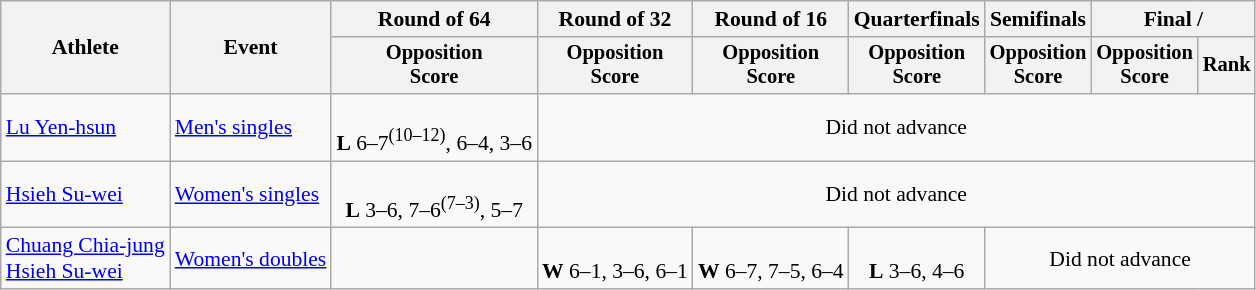<table class=wikitable style="font-size:90%">
<tr>
<th rowspan="2">Athlete</th>
<th rowspan="2">Event</th>
<th>Round of 64</th>
<th>Round of 32</th>
<th>Round of 16</th>
<th>Quarterfinals</th>
<th>Semifinals</th>
<th colspan=2>Final / </th>
</tr>
<tr style="font-size:95%">
<th>Opposition<br>Score</th>
<th>Opposition<br>Score</th>
<th>Opposition<br>Score</th>
<th>Opposition<br>Score</th>
<th>Opposition<br>Score</th>
<th>Opposition<br>Score</th>
<th>Rank</th>
</tr>
<tr align=center>
<td align=left><a href='#'>Lu Yen-hsun</a></td>
<td align=left><a href='#'>Men's singles</a></td>
<td><br><strong>L</strong> 6–7<sup>(10–12)</sup>, 6–4, 3–6</td>
<td colspan=6>Did not advance</td>
</tr>
<tr align=center>
<td align=left><a href='#'>Hsieh Su-wei</a></td>
<td align=left><a href='#'>Women's singles</a></td>
<td><br><strong>L</strong> 3–6, 7–6<sup>(7–3)</sup>, 5–7</td>
<td colspan=6>Did not advance</td>
</tr>
<tr align=center>
<td align=left><a href='#'>Chuang Chia-jung</a><br><a href='#'>Hsieh Su-wei</a></td>
<td align=left><a href='#'>Women's doubles</a></td>
<td></td>
<td><br><strong>W</strong> 6–1, 3–6, 6–1</td>
<td><br><strong>W</strong> 6–7, 7–5, 6–4</td>
<td><br><strong>L</strong> 3–6, 4–6</td>
<td colspan=3>Did not advance</td>
</tr>
</table>
